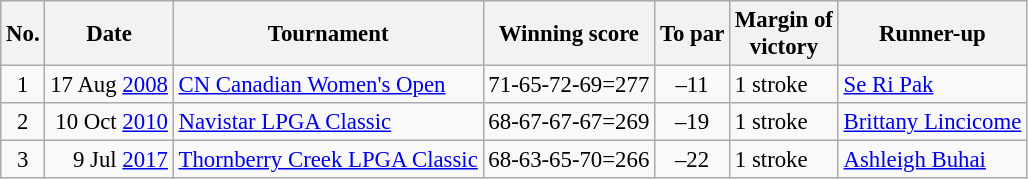<table class="wikitable" style="font-size:95%;">
<tr>
<th>No.</th>
<th>Date</th>
<th>Tournament</th>
<th>Winning score</th>
<th>To par</th>
<th>Margin of<br>victory</th>
<th>Runner-up</th>
</tr>
<tr>
<td align=center>1</td>
<td align=right>17 Aug <a href='#'>2008</a></td>
<td><a href='#'>CN Canadian Women's Open</a></td>
<td>71-65-72-69=277</td>
<td align=center>–11</td>
<td>1 stroke</td>
<td> <a href='#'>Se Ri Pak</a></td>
</tr>
<tr>
<td align=center>2</td>
<td align=right>10 Oct <a href='#'>2010</a></td>
<td><a href='#'>Navistar LPGA Classic</a></td>
<td>68-67-67-67=269</td>
<td align=center>–19</td>
<td>1 stroke</td>
<td> <a href='#'>Brittany Lincicome</a></td>
</tr>
<tr>
<td align=center>3</td>
<td align=right>9 Jul <a href='#'>2017</a></td>
<td><a href='#'>Thornberry Creek LPGA Classic</a></td>
<td>68-63-65-70=266</td>
<td align=center>–22</td>
<td>1 stroke</td>
<td> <a href='#'>Ashleigh Buhai</a></td>
</tr>
</table>
